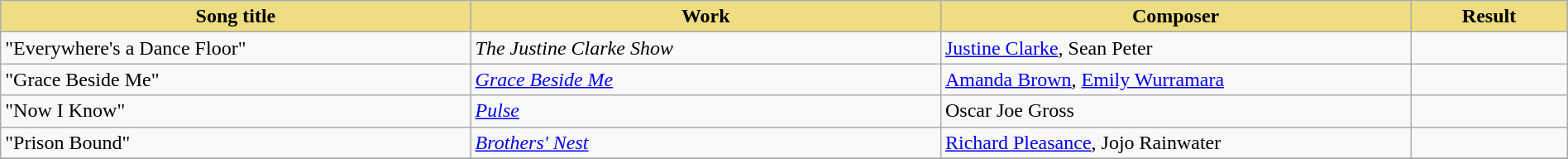<table class="wikitable" width=100%>
<tr>
<th style="width:30%;background:#EEDD82;">Song title</th>
<th style="width:30%;background:#EEDD82;">Work</th>
<th style="width:30%;background:#EEDD82;">Composer</th>
<th style="width:10%;background:#EEDD82;">Result<br></th>
</tr>
<tr>
<td>"Everywhere's a Dance Floor"</td>
<td><em>The Justine Clarke Show</em></td>
<td><a href='#'>Justine Clarke</a>, Sean Peter</td>
<td></td>
</tr>
<tr>
<td>"Grace Beside Me"</td>
<td><em><a href='#'>Grace Beside Me</a></em></td>
<td><a href='#'>Amanda Brown</a>, <a href='#'>Emily Wurramara</a></td>
<td></td>
</tr>
<tr>
<td>"Now I Know"</td>
<td><em><a href='#'>Pulse</a></em></td>
<td>Oscar Joe Gross</td>
<td></td>
</tr>
<tr>
<td>"Prison Bound"</td>
<td><em><a href='#'>Brothers' Nest</a></em></td>
<td><a href='#'>Richard Pleasance</a>, Jojo Rainwater</td>
<td></td>
</tr>
<tr>
</tr>
</table>
